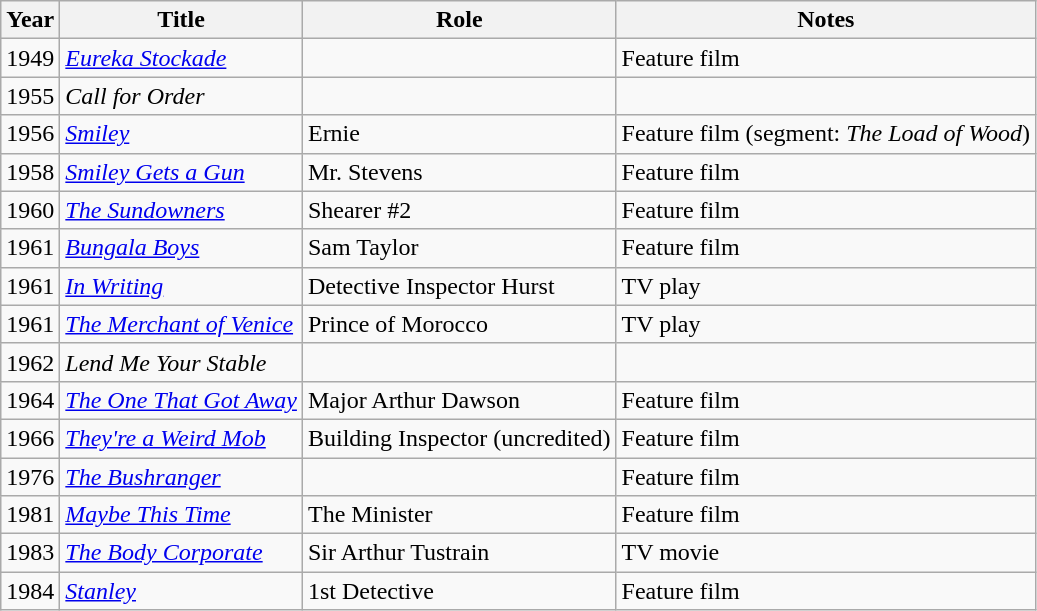<table class="wikitable">
<tr>
<th>Year</th>
<th>Title</th>
<th>Role</th>
<th>Notes</th>
</tr>
<tr>
<td>1949</td>
<td><em><a href='#'>Eureka Stockade</a></em></td>
<td></td>
<td>Feature film</td>
</tr>
<tr>
<td>1955</td>
<td><em>Call for Order</em></td>
<td></td>
<td></td>
</tr>
<tr>
<td>1956</td>
<td><em><a href='#'>Smiley</a></em></td>
<td>Ernie</td>
<td>Feature film (segment: <em>The Load of Wood</em>)</td>
</tr>
<tr>
<td>1958</td>
<td><em><a href='#'>Smiley Gets a Gun</a></em></td>
<td>Mr. Stevens</td>
<td>Feature film</td>
</tr>
<tr>
<td>1960</td>
<td><em><a href='#'>The Sundowners</a></em></td>
<td>Shearer #2</td>
<td>Feature film</td>
</tr>
<tr>
<td>1961</td>
<td><em><a href='#'>Bungala Boys</a></em></td>
<td>Sam Taylor</td>
<td>Feature film</td>
</tr>
<tr>
<td>1961</td>
<td><em><a href='#'>In Writing</a></em></td>
<td>Detective Inspector Hurst</td>
<td>TV play</td>
</tr>
<tr>
<td>1961</td>
<td><em><a href='#'>The Merchant of Venice</a></em></td>
<td>Prince of Morocco</td>
<td>TV play</td>
</tr>
<tr>
<td>1962</td>
<td><em>Lend Me Your Stable</em></td>
<td></td>
<td></td>
</tr>
<tr>
<td>1964</td>
<td><em><a href='#'>The One That Got Away</a></em></td>
<td>Major Arthur Dawson</td>
<td>Feature film</td>
</tr>
<tr>
<td>1966</td>
<td><em><a href='#'>They're a Weird Mob</a></em></td>
<td>Building Inspector (uncredited)</td>
<td>Feature film</td>
</tr>
<tr>
<td>1976</td>
<td><em><a href='#'>The Bushranger</a></em></td>
<td></td>
<td>Feature film</td>
</tr>
<tr>
<td>1981</td>
<td><em><a href='#'>Maybe This Time</a></em></td>
<td>The Minister</td>
<td>Feature film</td>
</tr>
<tr>
<td>1983</td>
<td><em><a href='#'>The Body Corporate</a></em></td>
<td>Sir Arthur Tustrain</td>
<td>TV movie</td>
</tr>
<tr>
<td>1984</td>
<td><em><a href='#'>Stanley</a></em></td>
<td>1st Detective</td>
<td>Feature film </td>
</tr>
</table>
